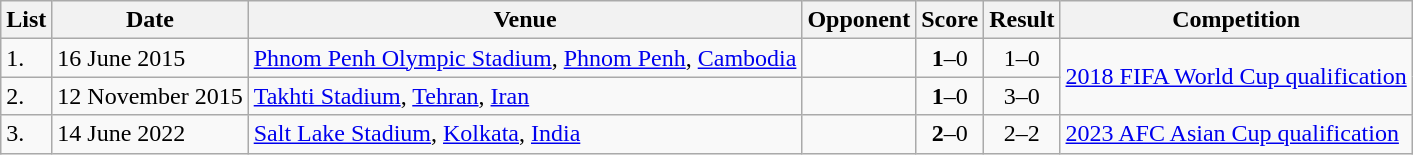<table class="wikitable">
<tr>
<th>List</th>
<th>Date</th>
<th>Venue</th>
<th>Opponent</th>
<th>Score</th>
<th>Result</th>
<th>Competition</th>
</tr>
<tr>
<td>1.</td>
<td>16 June 2015</td>
<td><a href='#'>Phnom Penh Olympic Stadium</a>, <a href='#'>Phnom Penh</a>, <a href='#'>Cambodia</a></td>
<td></td>
<td align=center><strong>1</strong>–0</td>
<td align=center>1–0</td>
<td rowspan=2><a href='#'>2018 FIFA World Cup qualification</a></td>
</tr>
<tr>
<td>2.</td>
<td>12 November 2015</td>
<td><a href='#'>Takhti Stadium</a>, <a href='#'>Tehran</a>, <a href='#'>Iran</a></td>
<td></td>
<td align=center><strong>1</strong>–0</td>
<td align=center>3–0</td>
</tr>
<tr>
<td>3.</td>
<td>14 June 2022</td>
<td><a href='#'>Salt Lake Stadium</a>, <a href='#'>Kolkata</a>, <a href='#'>India</a></td>
<td></td>
<td align=center><strong>2</strong>–0</td>
<td align=center>2–2</td>
<td><a href='#'>2023 AFC Asian Cup qualification</a></td>
</tr>
</table>
